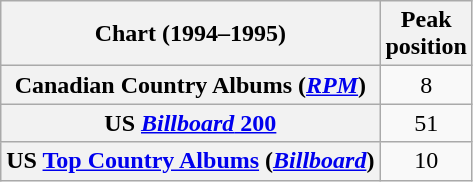<table class="wikitable sortable plainrowheaders" style="text-align:center">
<tr>
<th scope="col">Chart (1994–1995)</th>
<th scope="col">Peak<br>position</th>
</tr>
<tr>
<th scope="row">Canadian Country Albums (<em><a href='#'>RPM</a></em>)</th>
<td>8</td>
</tr>
<tr>
<th scope="row">US <a href='#'><em>Billboard</em> 200</a></th>
<td>51</td>
</tr>
<tr>
<th scope="row">US <a href='#'>Top Country Albums</a> (<em><a href='#'>Billboard</a></em>)</th>
<td>10</td>
</tr>
</table>
